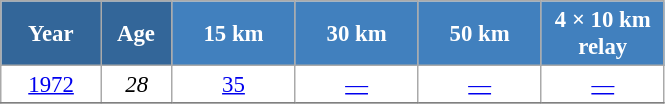<table class="wikitable" style="font-size:95%; text-align:center; border:grey solid 1px; border-collapse:collapse; background:#ffffff;">
<tr>
<th style="background-color:#369; color:white; width:60px;"> Year </th>
<th style="background-color:#369; color:white; width:40px;"> Age </th>
<th style="background-color:#4180be; color:white; width:75px;"> 15 km </th>
<th style="background-color:#4180be; color:white; width:75px;"> 30 km </th>
<th style="background-color:#4180be; color:white; width:75px;"> 50 km </th>
<th style="background-color:#4180be; color:white; width:75px;"> 4 × 10 km <br> relay </th>
</tr>
<tr>
<td><a href='#'>1972</a></td>
<td><em>28</em></td>
<td><a href='#'>35</a></td>
<td><a href='#'>—</a></td>
<td><a href='#'>—</a></td>
<td><a href='#'>—</a></td>
</tr>
<tr>
</tr>
</table>
